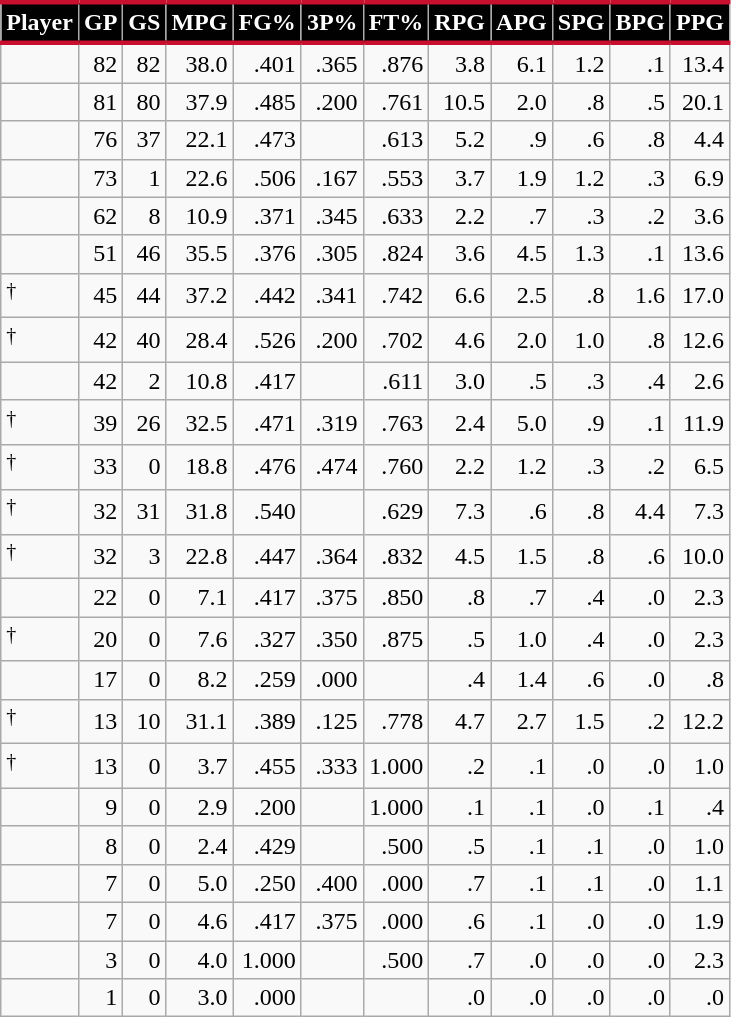<table class="wikitable sortable" style="text-align:right;">
<tr>
<th style="background:#010101; color:#FFFFFF; border-top:#C8102E 3px solid; border-bottom:#C8102E 3px solid;">Player</th>
<th style="background:#010101; color:#FFFFFF; border-top:#C8102E 3px solid; border-bottom:#C8102E 3px solid;">GP</th>
<th style="background:#010101; color:#FFFFFF; border-top:#C8102E 3px solid; border-bottom:#C8102E 3px solid;">GS</th>
<th style="background:#010101; color:#FFFFFF; border-top:#C8102E 3px solid; border-bottom:#C8102E 3px solid;">MPG</th>
<th style="background:#010101; color:#FFFFFF; border-top:#C8102E 3px solid; border-bottom:#C8102E 3px solid;">FG%</th>
<th style="background:#010101; color:#FFFFFF; border-top:#C8102E 3px solid; border-bottom:#C8102E 3px solid;">3P%</th>
<th style="background:#010101; color:#FFFFFF; border-top:#C8102E 3px solid; border-bottom:#C8102E 3px solid;">FT%</th>
<th style="background:#010101; color:#FFFFFF; border-top:#C8102E 3px solid; border-bottom:#C8102E 3px solid;">RPG</th>
<th style="background:#010101; color:#FFFFFF; border-top:#C8102E 3px solid; border-bottom:#C8102E 3px solid;">APG</th>
<th style="background:#010101; color:#FFFFFF; border-top:#C8102E 3px solid; border-bottom:#C8102E 3px solid;">SPG</th>
<th style="background:#010101; color:#FFFFFF; border-top:#C8102E 3px solid; border-bottom:#C8102E 3px solid;">BPG</th>
<th style="background:#010101; color:#FFFFFF; border-top:#C8102E 3px solid; border-bottom:#C8102E 3px solid;">PPG</th>
</tr>
<tr>
<td style="text-align:left;"></td>
<td>82</td>
<td>82</td>
<td>38.0</td>
<td>.401</td>
<td>.365</td>
<td>.876</td>
<td>3.8</td>
<td>6.1</td>
<td>1.2</td>
<td>.1</td>
<td>13.4</td>
</tr>
<tr>
<td style="text-align:left;"></td>
<td>81</td>
<td>80</td>
<td>37.9</td>
<td>.485</td>
<td>.200</td>
<td>.761</td>
<td>10.5</td>
<td>2.0</td>
<td>.8</td>
<td>.5</td>
<td>20.1</td>
</tr>
<tr>
<td style="text-align:left;"></td>
<td>76</td>
<td>37</td>
<td>22.1</td>
<td>.473</td>
<td></td>
<td>.613</td>
<td>5.2</td>
<td>.9</td>
<td>.6</td>
<td>.8</td>
<td>4.4</td>
</tr>
<tr>
<td style="text-align:left;"></td>
<td>73</td>
<td>1</td>
<td>22.6</td>
<td>.506</td>
<td>.167</td>
<td>.553</td>
<td>3.7</td>
<td>1.9</td>
<td>1.2</td>
<td>.3</td>
<td>6.9</td>
</tr>
<tr>
<td style="text-align:left;"></td>
<td>62</td>
<td>8</td>
<td>10.9</td>
<td>.371</td>
<td>.345</td>
<td>.633</td>
<td>2.2</td>
<td>.7</td>
<td>.3</td>
<td>.2</td>
<td>3.6</td>
</tr>
<tr>
<td style="text-align:left;"></td>
<td>51</td>
<td>46</td>
<td>35.5</td>
<td>.376</td>
<td>.305</td>
<td>.824</td>
<td>3.6</td>
<td>4.5</td>
<td>1.3</td>
<td>.1</td>
<td>13.6</td>
</tr>
<tr>
<td style="text-align:left;"><sup>†</sup></td>
<td>45</td>
<td>44</td>
<td>37.2</td>
<td>.442</td>
<td>.341</td>
<td>.742</td>
<td>6.6</td>
<td>2.5</td>
<td>.8</td>
<td>1.6</td>
<td>17.0</td>
</tr>
<tr>
<td style="text-align:left;"><sup>†</sup></td>
<td>42</td>
<td>40</td>
<td>28.4</td>
<td>.526</td>
<td>.200</td>
<td>.702</td>
<td>4.6</td>
<td>2.0</td>
<td>1.0</td>
<td>.8</td>
<td>12.6</td>
</tr>
<tr>
<td style="text-align:left;"></td>
<td>42</td>
<td>2</td>
<td>10.8</td>
<td>.417</td>
<td></td>
<td>.611</td>
<td>3.0</td>
<td>.5</td>
<td>.3</td>
<td>.4</td>
<td>2.6</td>
</tr>
<tr>
<td style="text-align:left;"><sup>†</sup></td>
<td>39</td>
<td>26</td>
<td>32.5</td>
<td>.471</td>
<td>.319</td>
<td>.763</td>
<td>2.4</td>
<td>5.0</td>
<td>.9</td>
<td>.1</td>
<td>11.9</td>
</tr>
<tr>
<td style="text-align:left;"><sup>†</sup></td>
<td>33</td>
<td>0</td>
<td>18.8</td>
<td>.476</td>
<td>.474</td>
<td>.760</td>
<td>2.2</td>
<td>1.2</td>
<td>.3</td>
<td>.2</td>
<td>6.5</td>
</tr>
<tr>
<td style="text-align:left;"><sup>†</sup></td>
<td>32</td>
<td>31</td>
<td>31.8</td>
<td>.540</td>
<td></td>
<td>.629</td>
<td>7.3</td>
<td>.6</td>
<td>.8</td>
<td>4.4</td>
<td>7.3</td>
</tr>
<tr>
<td style="text-align:left;"><sup>†</sup></td>
<td>32</td>
<td>3</td>
<td>22.8</td>
<td>.447</td>
<td>.364</td>
<td>.832</td>
<td>4.5</td>
<td>1.5</td>
<td>.8</td>
<td>.6</td>
<td>10.0</td>
</tr>
<tr>
<td style="text-align:left;"></td>
<td>22</td>
<td>0</td>
<td>7.1</td>
<td>.417</td>
<td>.375</td>
<td>.850</td>
<td>.8</td>
<td>.7</td>
<td>.4</td>
<td>.0</td>
<td>2.3</td>
</tr>
<tr>
<td style="text-align:left;"><sup>†</sup></td>
<td>20</td>
<td>0</td>
<td>7.6</td>
<td>.327</td>
<td>.350</td>
<td>.875</td>
<td>.5</td>
<td>1.0</td>
<td>.4</td>
<td>.0</td>
<td>2.3</td>
</tr>
<tr>
<td style="text-align:left;"></td>
<td>17</td>
<td>0</td>
<td>8.2</td>
<td>.259</td>
<td>.000</td>
<td></td>
<td>.4</td>
<td>1.4</td>
<td>.6</td>
<td>.0</td>
<td>.8</td>
</tr>
<tr>
<td style="text-align:left;"><sup>†</sup></td>
<td>13</td>
<td>10</td>
<td>31.1</td>
<td>.389</td>
<td>.125</td>
<td>.778</td>
<td>4.7</td>
<td>2.7</td>
<td>1.5</td>
<td>.2</td>
<td>12.2</td>
</tr>
<tr>
<td style="text-align:left;"><sup>†</sup></td>
<td>13</td>
<td>0</td>
<td>3.7</td>
<td>.455</td>
<td>.333</td>
<td>1.000</td>
<td>.2</td>
<td>.1</td>
<td>.0</td>
<td>.0</td>
<td>1.0</td>
</tr>
<tr>
<td style="text-align:left;"></td>
<td>9</td>
<td>0</td>
<td>2.9</td>
<td>.200</td>
<td></td>
<td>1.000</td>
<td>.1</td>
<td>.1</td>
<td>.0</td>
<td>.1</td>
<td>.4</td>
</tr>
<tr>
<td style="text-align:left;"></td>
<td>8</td>
<td>0</td>
<td>2.4</td>
<td>.429</td>
<td></td>
<td>.500</td>
<td>.5</td>
<td>.1</td>
<td>.1</td>
<td>.0</td>
<td>1.0</td>
</tr>
<tr>
<td style="text-align:left;"></td>
<td>7</td>
<td>0</td>
<td>5.0</td>
<td>.250</td>
<td>.400</td>
<td>.000</td>
<td>.7</td>
<td>.1</td>
<td>.1</td>
<td>.0</td>
<td>1.1</td>
</tr>
<tr>
<td style="text-align:left;"></td>
<td>7</td>
<td>0</td>
<td>4.6</td>
<td>.417</td>
<td>.375</td>
<td>.000</td>
<td>.6</td>
<td>.1</td>
<td>.0</td>
<td>.0</td>
<td>1.9</td>
</tr>
<tr>
<td style="text-align:left;"></td>
<td>3</td>
<td>0</td>
<td>4.0</td>
<td>1.000</td>
<td></td>
<td>.500</td>
<td>.7</td>
<td>.0</td>
<td>.0</td>
<td>.0</td>
<td>2.3</td>
</tr>
<tr>
<td style="text-align:left;"></td>
<td>1</td>
<td>0</td>
<td>3.0</td>
<td>.000</td>
<td></td>
<td></td>
<td>.0</td>
<td>.0</td>
<td>.0</td>
<td>.0</td>
<td>.0</td>
</tr>
</table>
